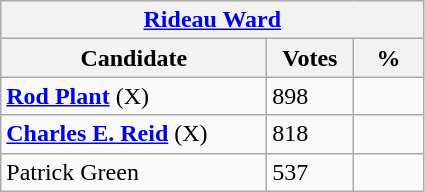<table class="wikitable">
<tr>
<th colspan="3"><a href='#'>Rideau Ward</a></th>
</tr>
<tr>
<th style="width: 170px">Candidate</th>
<th style="width: 50px">Votes</th>
<th style="width: 40px">%</th>
</tr>
<tr>
<td><strong><a href='#'>Rod Plant</a></strong> (X)</td>
<td>898</td>
<td></td>
</tr>
<tr>
<td><strong><a href='#'>Charles E. Reid</a></strong> (X)</td>
<td>818</td>
<td></td>
</tr>
<tr>
<td>Patrick Green</td>
<td>537</td>
<td></td>
</tr>
</table>
